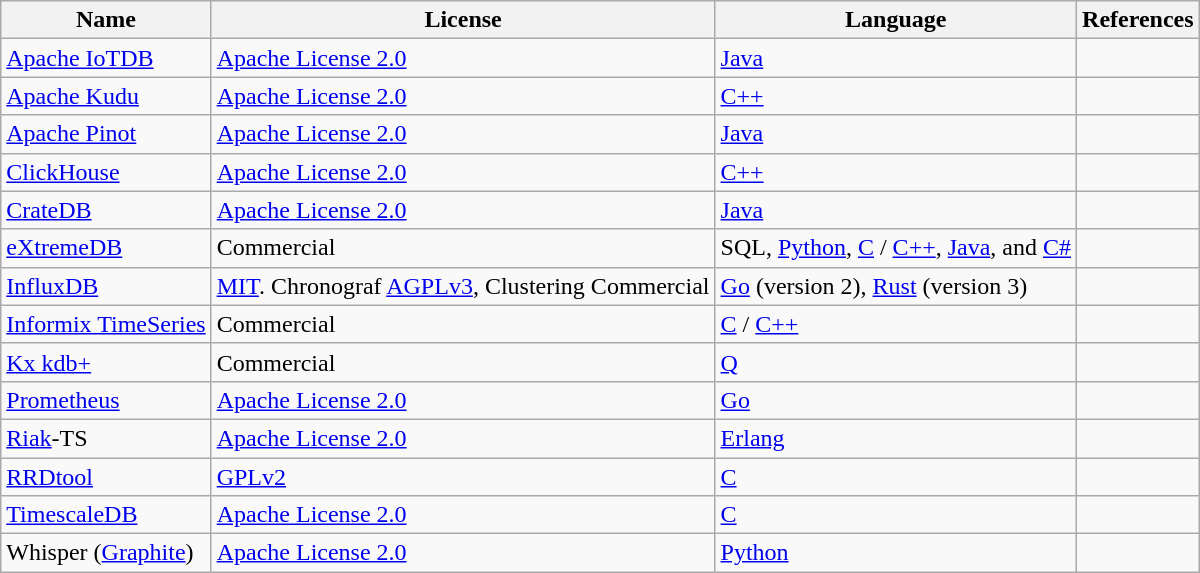<table class="wikitable sortable ">
<tr>
<th>Name</th>
<th>License</th>
<th>Language</th>
<th>References</th>
</tr>
<tr>
<td><a href='#'>Apache IoTDB</a></td>
<td><a href='#'>Apache License 2.0</a></td>
<td><a href='#'>Java</a></td>
<td></td>
</tr>
<tr>
<td><a href='#'>Apache Kudu</a></td>
<td><a href='#'>Apache License 2.0</a></td>
<td><a href='#'>C++</a></td>
<td></td>
</tr>
<tr>
<td><a href='#'>Apache Pinot</a></td>
<td><a href='#'>Apache License 2.0</a></td>
<td><a href='#'>Java</a></td>
<td></td>
</tr>
<tr>
<td><a href='#'>ClickHouse</a></td>
<td><a href='#'>Apache License 2.0</a></td>
<td><a href='#'>C++</a></td>
<td></td>
</tr>
<tr>
<td><a href='#'>CrateDB</a></td>
<td><a href='#'>Apache License 2.0</a></td>
<td><a href='#'>Java</a></td>
<td></td>
</tr>
<tr>
<td><a href='#'>eXtremeDB</a></td>
<td>Commercial</td>
<td>SQL, <a href='#'>Python</a>, <a href='#'>C</a> / <a href='#'>C++</a>, <a href='#'>Java</a>, and <a href='#'>C#</a></td>
<td></td>
</tr>
<tr>
<td><a href='#'>InfluxDB</a></td>
<td><a href='#'>MIT</a>. Chronograf <a href='#'>AGPLv3</a>, Clustering Commercial</td>
<td><a href='#'>Go</a> (version 2), <a href='#'>Rust</a> (version 3)</td>
<td></td>
</tr>
<tr>
<td><a href='#'>Informix TimeSeries</a></td>
<td>Commercial</td>
<td><a href='#'>C</a> / <a href='#'>C++</a></td>
<td></td>
</tr>
<tr>
<td><a href='#'>Kx kdb+</a></td>
<td>Commercial</td>
<td><a href='#'>Q</a></td>
<td></td>
</tr>
<tr>
<td><a href='#'>Prometheus</a></td>
<td><a href='#'>Apache License 2.0</a></td>
<td><a href='#'>Go</a></td>
<td></td>
</tr>
<tr>
<td><a href='#'>Riak</a>-TS</td>
<td><a href='#'>Apache License 2.0</a></td>
<td><a href='#'>Erlang</a></td>
<td></td>
</tr>
<tr>
<td><a href='#'>RRDtool</a></td>
<td><a href='#'>GPLv2</a></td>
<td><a href='#'>C</a></td>
<td></td>
</tr>
<tr>
<td><a href='#'>TimescaleDB</a></td>
<td><a href='#'>Apache License 2.0</a></td>
<td><a href='#'>C</a></td>
<td></td>
</tr>
<tr>
<td>Whisper (<a href='#'>Graphite</a>)</td>
<td><a href='#'>Apache License 2.0</a></td>
<td><a href='#'>Python</a></td>
<td></td>
</tr>
</table>
